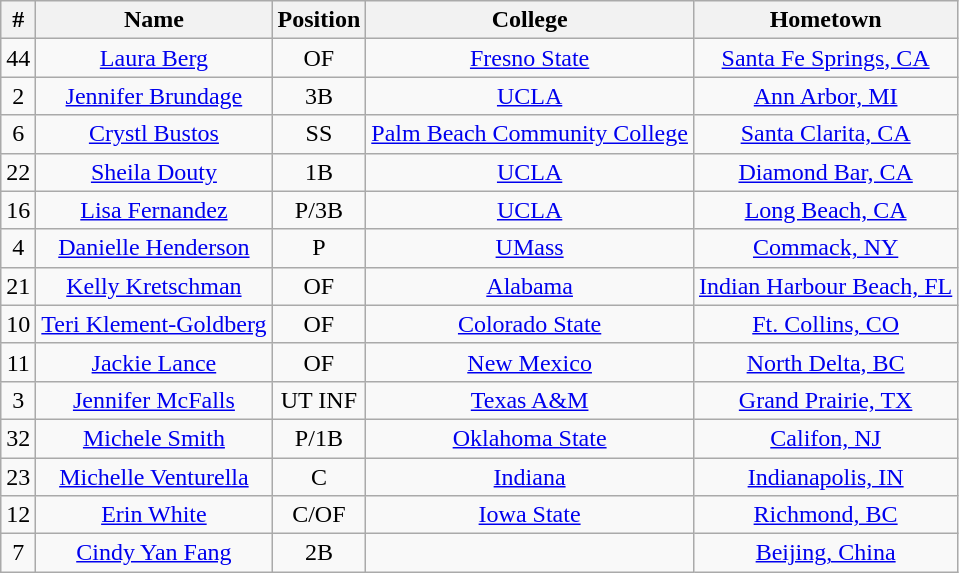<table class="wikitable sortable" style="text-align:center;">
<tr 2001 WPSL Gold>
<th>#</th>
<th>Name</th>
<th>Position</th>
<th>College</th>
<th>Hometown</th>
</tr>
<tr>
<td>44</td>
<td><a href='#'>Laura Berg</a></td>
<td>OF</td>
<td><a href='#'>Fresno State</a></td>
<td><a href='#'>Santa Fe Springs, CA</a></td>
</tr>
<tr>
<td>2</td>
<td><a href='#'>Jennifer Brundage</a></td>
<td>3B</td>
<td><a href='#'>UCLA</a></td>
<td><a href='#'>Ann Arbor, MI</a></td>
</tr>
<tr>
<td>6</td>
<td><a href='#'>Crystl Bustos</a></td>
<td>SS</td>
<td><a href='#'>Palm Beach Community College</a></td>
<td><a href='#'>Santa Clarita, CA</a></td>
</tr>
<tr>
<td>22</td>
<td><a href='#'>Sheila Douty</a></td>
<td>1B</td>
<td><a href='#'>UCLA</a></td>
<td><a href='#'>Diamond Bar, CA</a></td>
</tr>
<tr>
<td>16</td>
<td><a href='#'>Lisa Fernandez</a></td>
<td>P/3B</td>
<td><a href='#'>UCLA</a></td>
<td><a href='#'>Long Beach, CA</a></td>
</tr>
<tr>
<td>4</td>
<td><a href='#'>Danielle Henderson</a></td>
<td>P</td>
<td><a href='#'>UMass</a></td>
<td><a href='#'>Commack, NY</a></td>
</tr>
<tr>
<td>21</td>
<td><a href='#'>Kelly Kretschman</a></td>
<td>OF</td>
<td><a href='#'>Alabama</a></td>
<td><a href='#'>Indian Harbour Beach, FL</a></td>
</tr>
<tr>
<td>10</td>
<td><a href='#'>Teri Klement-Goldberg</a></td>
<td>OF</td>
<td><a href='#'>Colorado State</a></td>
<td><a href='#'>Ft. Collins, CO</a></td>
</tr>
<tr>
<td>11</td>
<td><a href='#'>Jackie Lance</a></td>
<td>OF</td>
<td><a href='#'>New Mexico</a></td>
<td><a href='#'>North Delta, BC</a></td>
</tr>
<tr>
<td>3</td>
<td><a href='#'>Jennifer McFalls</a></td>
<td>UT INF</td>
<td><a href='#'>Texas A&M</a></td>
<td><a href='#'>Grand Prairie, TX</a></td>
</tr>
<tr>
<td>32</td>
<td><a href='#'>Michele Smith</a></td>
<td>P/1B</td>
<td><a href='#'>Oklahoma State</a></td>
<td><a href='#'>Califon, NJ</a></td>
</tr>
<tr>
<td>23</td>
<td><a href='#'>Michelle Venturella</a></td>
<td>C</td>
<td><a href='#'>Indiana</a></td>
<td><a href='#'>Indianapolis, IN</a></td>
</tr>
<tr>
<td>12</td>
<td><a href='#'>Erin White</a></td>
<td>C/OF</td>
<td><a href='#'>Iowa State</a></td>
<td><a href='#'>Richmond, BC</a></td>
</tr>
<tr>
<td>7</td>
<td><a href='#'>Cindy Yan Fang</a></td>
<td>2B</td>
<td></td>
<td><a href='#'>Beijing, China</a></td>
</tr>
</table>
